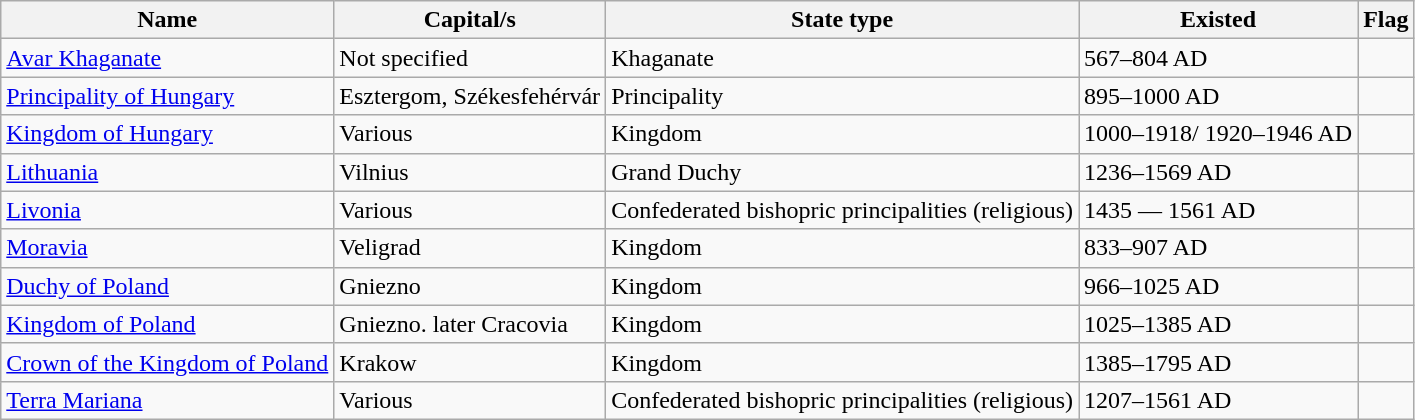<table class="wikitable sortable" border="1">
<tr>
<th>Name</th>
<th>Capital/s</th>
<th>State type</th>
<th>Existed</th>
<th>Flag</th>
</tr>
<tr>
<td><a href='#'>Avar Khaganate</a></td>
<td>Not specified</td>
<td>Khaganate</td>
<td>567–804 AD</td>
<td></td>
</tr>
<tr>
<td><a href='#'>Principality of Hungary</a></td>
<td>Esztergom, Székesfehérvár</td>
<td>Principality</td>
<td>895–1000 AD</td>
<td></td>
</tr>
<tr>
<td><a href='#'>Kingdom of Hungary</a></td>
<td>Various</td>
<td>Kingdom</td>
<td>1000–1918/ 1920–1946 AD</td>
<td></td>
</tr>
<tr>
<td><a href='#'>Lithuania</a></td>
<td>Vilnius</td>
<td>Grand Duchy</td>
<td>1236–1569 AD</td>
<td></td>
</tr>
<tr>
<td><a href='#'>Livonia</a></td>
<td>Various</td>
<td>Confederated bishopric principalities (religious)</td>
<td>1435 — 1561 AD</td>
<td></td>
</tr>
<tr>
<td><a href='#'>Moravia</a></td>
<td>Veligrad</td>
<td>Kingdom</td>
<td>833–907 AD</td>
<td></td>
</tr>
<tr>
<td><a href='#'>Duchy of Poland</a></td>
<td>Gniezno</td>
<td>Kingdom</td>
<td>966–1025 AD</td>
<td></td>
</tr>
<tr>
<td><a href='#'>Kingdom of Poland</a></td>
<td>Gniezno. later Cracovia</td>
<td>Kingdom</td>
<td>1025–1385 AD</td>
<td></td>
</tr>
<tr>
<td><a href='#'>Crown of the Kingdom of Poland</a></td>
<td>Krakow</td>
<td>Kingdom</td>
<td>1385–1795 AD</td>
<td></td>
</tr>
<tr>
<td><a href='#'>Terra Mariana</a></td>
<td>Various</td>
<td>Confederated bishopric principalities (religious)</td>
<td>1207–1561 AD</td>
<td></td>
</tr>
</table>
